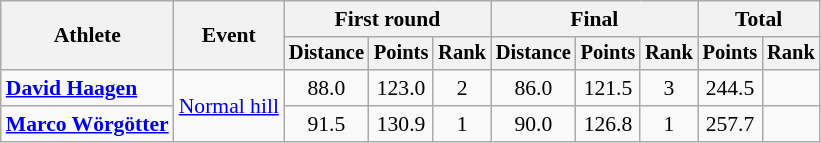<table class="wikitable" style="font-size:90%">
<tr>
<th rowspan=2>Athlete</th>
<th rowspan=2>Event</th>
<th colspan=3>First round</th>
<th colspan=3>Final</th>
<th colspan=2>Total</th>
</tr>
<tr style="font-size:95%">
<th>Distance</th>
<th>Points</th>
<th>Rank</th>
<th>Distance</th>
<th>Points</th>
<th>Rank</th>
<th>Points</th>
<th>Rank</th>
</tr>
<tr align=center>
<td align=left><strong><a href='#'>David Haagen</a></strong></td>
<td align=left rowspan=2><a href='#'>Normal hill</a></td>
<td>88.0</td>
<td>123.0</td>
<td>2</td>
<td>86.0</td>
<td>121.5</td>
<td>3</td>
<td>244.5</td>
<td><strong></strong></td>
</tr>
<tr align=center>
<td align=left><strong><a href='#'>Marco Wörgötter</a></strong></td>
<td>91.5</td>
<td>130.9</td>
<td>1</td>
<td>90.0</td>
<td>126.8</td>
<td>1</td>
<td>257.7</td>
<td><strong></strong></td>
</tr>
</table>
